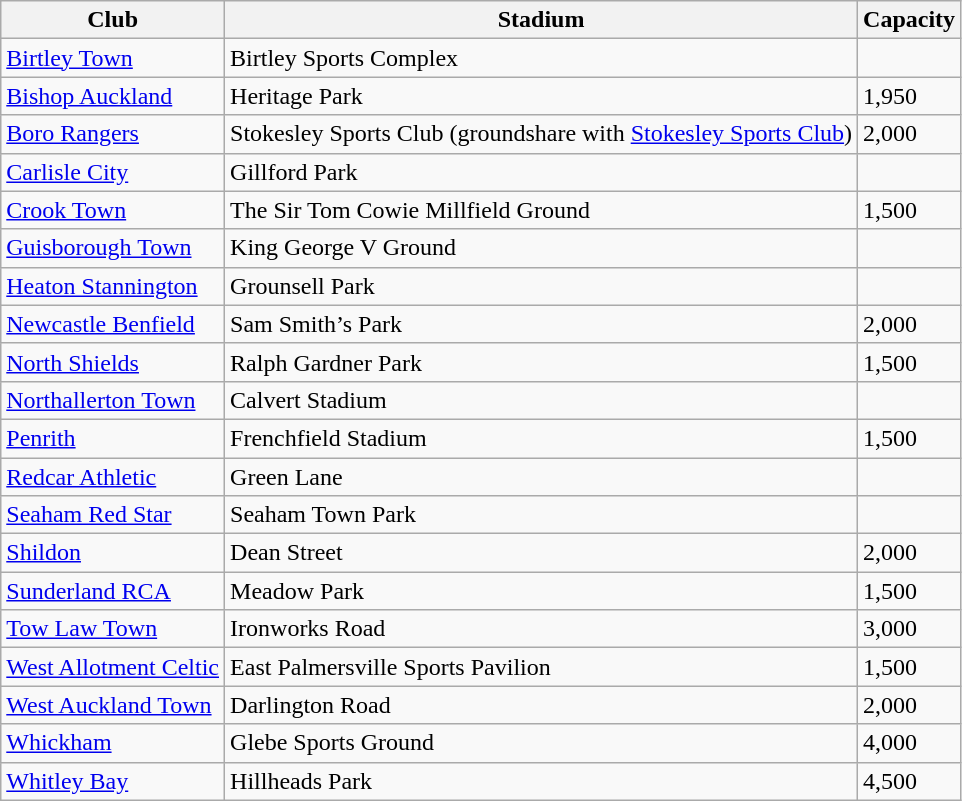<table class="wikitable sortable">
<tr>
<th>Club</th>
<th>Stadium</th>
<th>Capacity</th>
</tr>
<tr>
<td><a href='#'>Birtley Town</a></td>
<td>Birtley Sports Complex</td>
<td></td>
</tr>
<tr>
<td><a href='#'>Bishop Auckland</a></td>
<td>Heritage Park</td>
<td>1,950</td>
</tr>
<tr>
<td><a href='#'>Boro Rangers</a></td>
<td>Stokesley Sports Club (groundshare with <a href='#'>Stokesley Sports Club</a>)</td>
<td>2,000</td>
</tr>
<tr>
<td><a href='#'>Carlisle City</a></td>
<td>Gillford Park</td>
<td></td>
</tr>
<tr>
<td><a href='#'>Crook Town</a></td>
<td>The Sir Tom Cowie Millfield Ground</td>
<td>1,500</td>
</tr>
<tr>
<td><a href='#'>Guisborough Town</a></td>
<td>King George V Ground</td>
<td></td>
</tr>
<tr>
<td><a href='#'>Heaton Stannington</a></td>
<td>Grounsell Park</td>
<td></td>
</tr>
<tr>
<td><a href='#'>Newcastle Benfield</a></td>
<td>Sam Smith’s Park</td>
<td>2,000</td>
</tr>
<tr>
<td><a href='#'>North Shields</a></td>
<td>Ralph Gardner Park</td>
<td>1,500</td>
</tr>
<tr>
<td><a href='#'>Northallerton Town</a></td>
<td>Calvert Stadium</td>
<td></td>
</tr>
<tr>
<td><a href='#'>Penrith</a></td>
<td>Frenchfield Stadium</td>
<td>1,500</td>
</tr>
<tr>
<td><a href='#'>Redcar Athletic</a></td>
<td>Green Lane</td>
<td></td>
</tr>
<tr>
<td><a href='#'>Seaham Red Star</a></td>
<td>Seaham Town Park</td>
<td></td>
</tr>
<tr>
<td><a href='#'>Shildon</a></td>
<td>Dean Street</td>
<td>2,000</td>
</tr>
<tr>
<td><a href='#'>Sunderland RCA</a></td>
<td>Meadow Park</td>
<td>1,500</td>
</tr>
<tr>
<td><a href='#'>Tow Law Town</a></td>
<td>Ironworks Road</td>
<td>3,000</td>
</tr>
<tr>
<td><a href='#'>West Allotment Celtic</a></td>
<td>East Palmersville Sports Pavilion</td>
<td>1,500</td>
</tr>
<tr>
<td><a href='#'>West Auckland Town</a></td>
<td>Darlington Road</td>
<td>2,000</td>
</tr>
<tr>
<td><a href='#'>Whickham</a></td>
<td>Glebe Sports Ground</td>
<td>4,000</td>
</tr>
<tr>
<td><a href='#'>Whitley Bay</a></td>
<td>Hillheads Park</td>
<td>4,500</td>
</tr>
</table>
